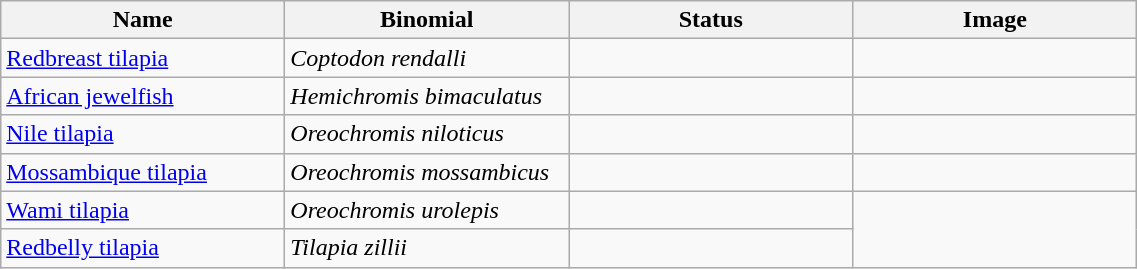<table width=60% class="wikitable">
<tr>
<th width=20%>Name</th>
<th width=20%>Binomial</th>
<th width=20%>Status</th>
<th width=20%>Image</th>
</tr>
<tr>
<td><a href='#'>Redbreast tilapia</a></td>
<td><em>Coptodon rendalli</em></td>
<td></td>
<td></td>
</tr>
<tr>
<td><a href='#'>African jewelfish</a></td>
<td><em>Hemichromis bimaculatus</em></td>
<td></td>
<td></td>
</tr>
<tr>
<td><a href='#'>Nile tilapia</a></td>
<td><em>Oreochromis niloticus</em></td>
<td></td>
<td></td>
</tr>
<tr>
<td><a href='#'>Mossambique tilapia</a></td>
<td><em>Oreochromis mossambicus</em></td>
<td></td>
<td></td>
</tr>
<tr>
<td><a href='#'>Wami tilapia</a></td>
<td><em>Oreochromis urolepis</em></td>
<td></td>
</tr>
<tr>
<td><a href='#'>Redbelly tilapia</a></td>
<td><em>Tilapia zillii</em></td>
<td></td>
</tr>
</table>
